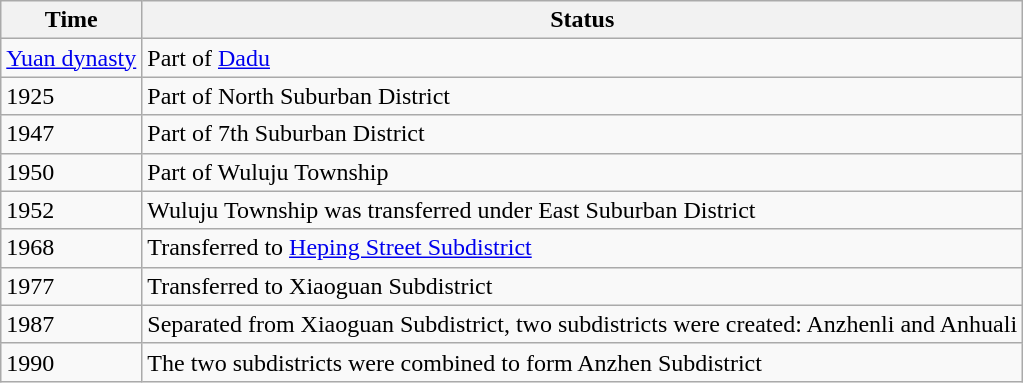<table class="wikitable">
<tr>
<th>Time</th>
<th>Status</th>
</tr>
<tr>
<td><a href='#'>Yuan dynasty</a></td>
<td>Part of <a href='#'>Dadu</a></td>
</tr>
<tr>
<td>1925</td>
<td>Part of North Suburban District</td>
</tr>
<tr>
<td>1947</td>
<td>Part of 7th Suburban District</td>
</tr>
<tr>
<td>1950</td>
<td>Part of Wuluju Township</td>
</tr>
<tr>
<td>1952</td>
<td>Wuluju Township was transferred under East Suburban District</td>
</tr>
<tr>
<td>1968</td>
<td>Transferred to <a href='#'>Heping Street Subdistrict</a></td>
</tr>
<tr>
<td>1977</td>
<td>Transferred to Xiaoguan Subdistrict</td>
</tr>
<tr>
<td>1987</td>
<td>Separated from Xiaoguan Subdistrict, two subdistricts were created: Anzhenli and Anhuali</td>
</tr>
<tr>
<td>1990</td>
<td>The two subdistricts were combined to form Anzhen Subdistrict</td>
</tr>
</table>
